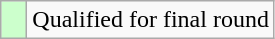<table class="wikitable">
<tr>
<td style="width:10px; background:#cfc"></td>
<td>Qualified for final round</td>
</tr>
</table>
